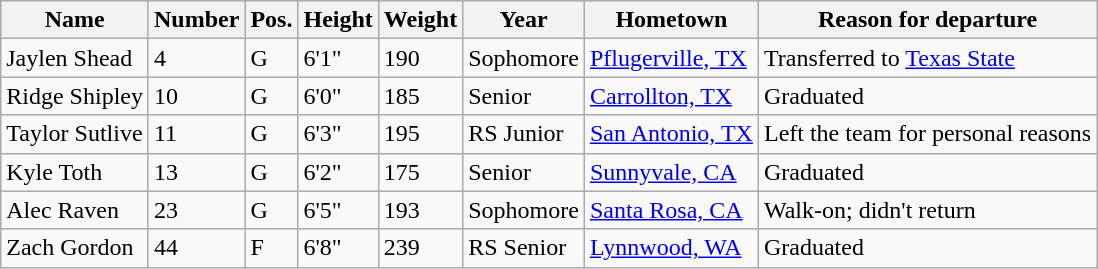<table class="wikitable sortable" border="1">
<tr>
<th>Name</th>
<th>Number</th>
<th>Pos.</th>
<th>Height</th>
<th>Weight</th>
<th>Year</th>
<th>Hometown</th>
<th class="unsortable">Reason for departure</th>
</tr>
<tr>
<td>Jaylen Shead</td>
<td>4</td>
<td>G</td>
<td>6'1"</td>
<td>190</td>
<td>Sophomore</td>
<td><a href='#'>Pflugerville, TX</a></td>
<td>Transferred to <a href='#'>Texas State</a></td>
</tr>
<tr>
<td>Ridge Shipley</td>
<td>10</td>
<td>G</td>
<td>6'0"</td>
<td>185</td>
<td>Senior</td>
<td><a href='#'>Carrollton, TX</a></td>
<td>Graduated</td>
</tr>
<tr>
<td>Taylor Sutlive</td>
<td>11</td>
<td>G</td>
<td>6'3"</td>
<td>195</td>
<td>RS Junior</td>
<td><a href='#'>San Antonio, TX</a></td>
<td>Left the team for personal reasons</td>
</tr>
<tr>
<td>Kyle Toth</td>
<td>13</td>
<td>G</td>
<td>6'2"</td>
<td>175</td>
<td>Senior</td>
<td><a href='#'>Sunnyvale, CA</a></td>
<td>Graduated</td>
</tr>
<tr>
<td>Alec Raven</td>
<td>23</td>
<td>G</td>
<td>6'5"</td>
<td>193</td>
<td>Sophomore</td>
<td><a href='#'>Santa Rosa, CA</a></td>
<td>Walk-on; didn't return</td>
</tr>
<tr>
<td>Zach Gordon</td>
<td>44</td>
<td>F</td>
<td>6'8"</td>
<td>239</td>
<td>RS Senior</td>
<td><a href='#'>Lynnwood, WA</a></td>
<td>Graduated</td>
</tr>
</table>
